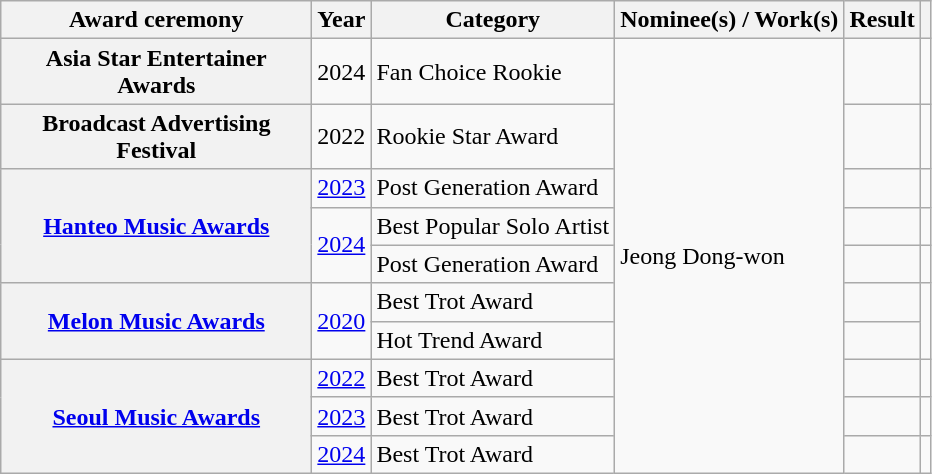<table class="wikitable plainrowheaders sortable">
<tr>
<th scope="col" width="200">Award ceremony</th>
<th scope="col">Year</th>
<th scope="col">Category</th>
<th scope="col">Nominee(s) / Work(s)</th>
<th scope="col">Result</th>
<th scope="col" class="unsortable"></th>
</tr>
<tr>
<th scope="row">Asia Star Entertainer Awards</th>
<td style="text-align:center">2024</td>
<td>Fan Choice Rookie</td>
<td rowspan="10">Jeong Dong-won</td>
<td></td>
<td style="text-align:center"></td>
</tr>
<tr>
<th scope="row">Broadcast Advertising Festival</th>
<td style="text-align:center">2022</td>
<td>Rookie Star Award</td>
<td></td>
<td style="text-align:center"></td>
</tr>
<tr>
<th scope="row" rowspan="3"><a href='#'>Hanteo Music Awards</a></th>
<td style="text-align:center"><a href='#'>2023</a></td>
<td>Post Generation Award</td>
<td></td>
<td style="text-align:center"></td>
</tr>
<tr>
<td style="text-align:center" rowspan="2"><a href='#'>2024</a></td>
<td>Best Popular Solo Artist</td>
<td></td>
<td style="text-align:center"></td>
</tr>
<tr>
<td>Post Generation Award</td>
<td></td>
<td style="text-align:center"></td>
</tr>
<tr>
<th scope="row" rowspan="2"><a href='#'>Melon Music Awards</a></th>
<td rowspan="2" style="text-align:center"><a href='#'>2020</a></td>
<td>Best Trot Award</td>
<td></td>
<td rowspan="2" style="text-align:center"></td>
</tr>
<tr>
<td>Hot Trend Award</td>
<td></td>
</tr>
<tr>
<th scope="row"  rowspan="3"><a href='#'>Seoul Music Awards</a></th>
<td style="text-align:center"><a href='#'>2022</a></td>
<td>Best Trot Award</td>
<td></td>
<td style="text-align:center"></td>
</tr>
<tr>
<td style="text-align:center"><a href='#'>2023</a></td>
<td>Best Trot Award</td>
<td></td>
<td style="text-align:center"></td>
</tr>
<tr>
<td style="text-align:center"><a href='#'>2024</a></td>
<td>Best Trot Award</td>
<td></td>
<td style="text-align:center"></td>
</tr>
</table>
